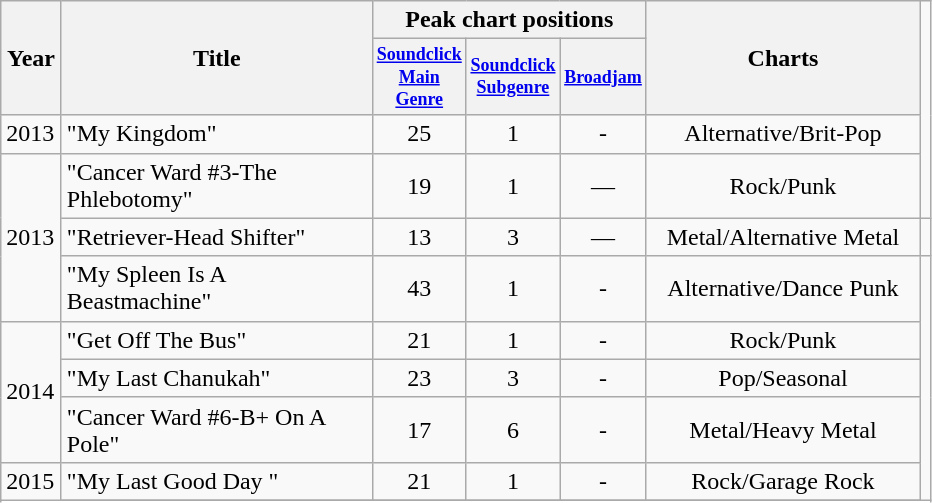<table class="wikitable">
<tr>
<th rowspan="2" width="33">Year</th>
<th width="200" rowspan="2">Title</th>
<th colspan="3">Peak chart positions</th>
<th rowspan="2" width="175">Charts</th>
</tr>
<tr>
<th style="width:3em;font-size:75%"><a href='#'>Soundclick Main Genre</a></th>
<th style="width:3em;font-size:75%"><a href='#'>Soundclick Subgenre</a></th>
<th style="width:3em;font-size:75%"><a href='#'>Broadjam</a></th>
</tr>
<tr>
<td>2013</td>
<td>"My Kingdom"</td>
<td align="center">25</td>
<td align="center">1</td>
<td align="center">-</td>
<td align="center">Alternative/Brit-Pop</td>
</tr>
<tr>
<td rowspan="3">2013</td>
<td>"Cancer Ward #3-The Phlebotomy"</td>
<td align="center">19</td>
<td align="center">1</td>
<td align="center">—</td>
<td align="center">Rock/Punk</td>
</tr>
<tr>
<td>"Retriever-Head Shifter"</td>
<td align="center">13</td>
<td align="center">3</td>
<td align="center">—</td>
<td align="center">Metal/Alternative Metal</td>
<td></td>
</tr>
<tr>
<td>"My Spleen Is A Beastmachine"</td>
<td align="center">43</td>
<td align="center">1</td>
<td align="center">-</td>
<td align="center">Alternative/Dance Punk</td>
</tr>
<tr>
<td rowspan="3">2014</td>
<td>"Get Off The Bus"</td>
<td align="center">21</td>
<td align="center">1</td>
<td align="center">-</td>
<td align="center">Rock/Punk</td>
</tr>
<tr>
<td>"My Last Chanukah"</td>
<td align="center">23</td>
<td align="center">3</td>
<td align="center">-</td>
<td align="center">Pop/Seasonal</td>
</tr>
<tr>
<td>"Cancer Ward #6-B+ On A Pole"</td>
<td align="center">17</td>
<td align="center">6</td>
<td align="center">-</td>
<td align="center">Metal/Heavy Metal</td>
</tr>
<tr>
<td rowspan="3">2015</td>
<td>"My Last Good Day "</td>
<td align="center">21</td>
<td align="center">1</td>
<td align="center">-</td>
<td align="center">Rock/Garage Rock</td>
</tr>
<tr>
</tr>
</table>
